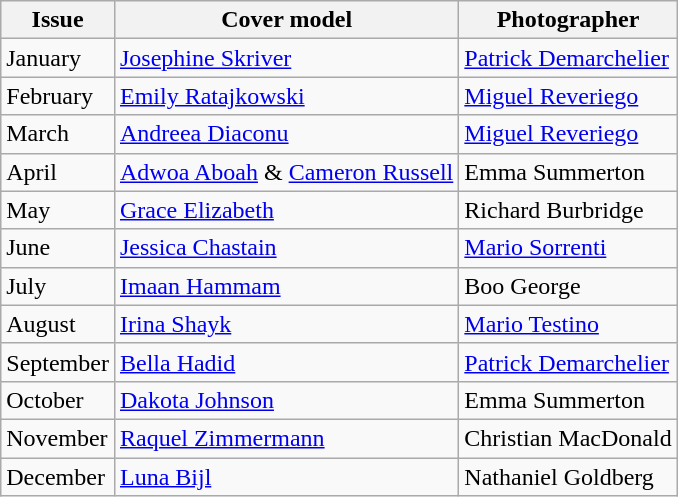<table class="wikitable">
<tr>
<th>Issue</th>
<th>Cover model</th>
<th>Photographer</th>
</tr>
<tr>
<td>January</td>
<td><a href='#'>Josephine Skriver</a></td>
<td><a href='#'>Patrick Demarchelier</a></td>
</tr>
<tr>
<td>February</td>
<td><a href='#'>Emily Ratajkowski</a></td>
<td><a href='#'>Miguel Reveriego</a></td>
</tr>
<tr>
<td>March</td>
<td><a href='#'>Andreea Diaconu</a></td>
<td><a href='#'>Miguel Reveriego</a></td>
</tr>
<tr>
<td>April</td>
<td><a href='#'>Adwoa Aboah</a> & <a href='#'>Cameron Russell</a></td>
<td>Emma Summerton</td>
</tr>
<tr>
<td>May</td>
<td><a href='#'>Grace Elizabeth</a></td>
<td>Richard Burbridge</td>
</tr>
<tr>
<td>June</td>
<td><a href='#'>Jessica Chastain</a></td>
<td><a href='#'>Mario Sorrenti</a></td>
</tr>
<tr>
<td>July</td>
<td><a href='#'>Imaan Hammam</a></td>
<td>Boo George</td>
</tr>
<tr>
<td>August</td>
<td><a href='#'>Irina Shayk</a></td>
<td><a href='#'>Mario Testino</a></td>
</tr>
<tr>
<td>September</td>
<td><a href='#'>Bella Hadid</a></td>
<td><a href='#'>Patrick Demarchelier</a></td>
</tr>
<tr>
<td>October</td>
<td><a href='#'>Dakota Johnson</a></td>
<td>Emma Summerton</td>
</tr>
<tr>
<td>November</td>
<td><a href='#'>Raquel Zimmermann</a></td>
<td>Christian MacDonald</td>
</tr>
<tr>
<td>December</td>
<td><a href='#'>Luna Bijl</a></td>
<td>Nathaniel Goldberg</td>
</tr>
</table>
